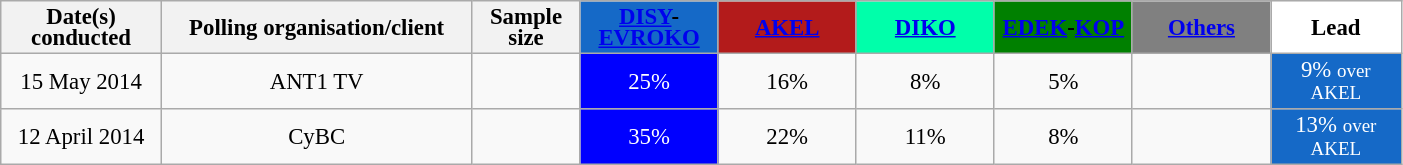<table class="wikitable sortable" style="text-align:center;font-size:95%;line-height:14px">
<tr>
<th ! style="width:100px;">Date(s)<br>conducted</th>
<th style="width:200px;">Polling organisation/client</th>
<th class="unsortable" style="width:65px;">Sample size</th>
<th class="unsortable"  style="background:#1569C7; width:85px;"><a href='#'><span>DISY</span></a>-<a href='#'><span>EVROKO</span></a></th>
<th class="unsortable"  style="background:#B31B1B; width:85px;"><a href='#'><span>AKEL</span></a></th>
<th class="unsortable"  style="background:#00FFAA; width:85px;"><a href='#'><span>DIKO</span></a></th>
<th class="unsortable"  style="background:green; width:85px;"><a href='#'><span>EDEK</span></a>-<a href='#'><span>KOP</span></a></th>
<th class="unsortable" style="background:gray; width:85px;"><a href='#'><span>Others</span></a></th>
<th class="unsortable"  style="background:white; width:80px;">Lead</th>
</tr>
<tr>
<td>15 May 2014</td>
<td>ANT1 TV</td>
<td></td>
<td style="background:blue; color:white">25%</td>
<td>16%</td>
<td>8%</td>
<td>5%</td>
<td></td>
<td style="background:#1569C7; color:white;">9% <small>over AKEL</small></td>
</tr>
<tr>
<td>12 April 2014</td>
<td>CyBC</td>
<td></td>
<td style="background:blue; color:white">35%</td>
<td>22%</td>
<td>11%</td>
<td>8%</td>
<td></td>
<td style="background:#1569C7; color:white;">13% <small>over AKEL</small></td>
</tr>
</table>
